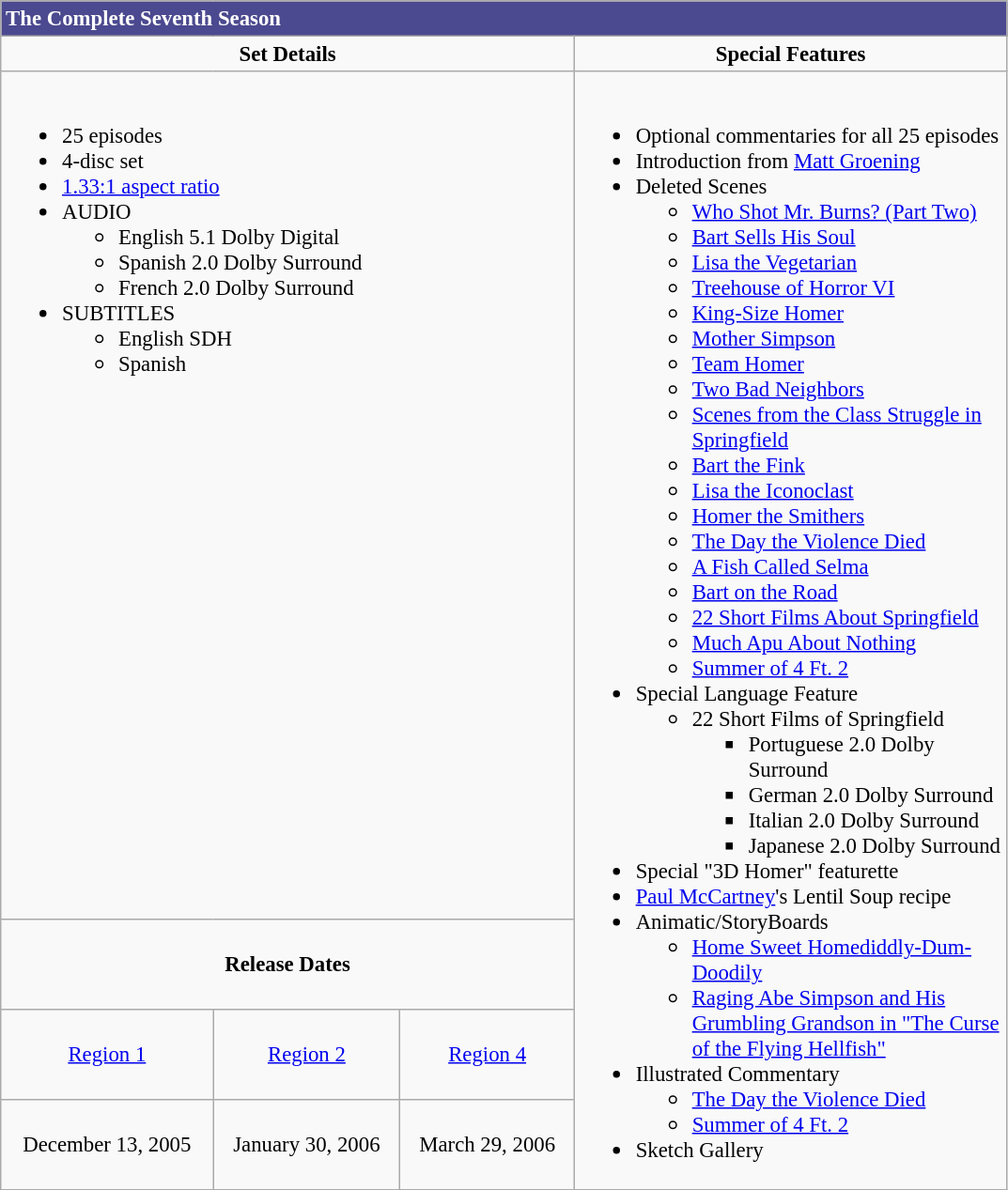<table class="wikitable" style="font-size: 95%;">
<tr>
<td colspan="5" style="background:#4b498f; color:#FFFFFF;"><strong>The Complete Seventh Season</strong></td>
</tr>
<tr valign="top">
<td style="text-align:center; width:400px;" colspan="3"><strong>Set Details</strong></td>
<td style="width:300px; text-align:center;"><strong>Special Features</strong></td>
</tr>
<tr valign="top">
<td colspan="3" style="text-align:left; width:400px;"><br><ul><li>25 episodes</li><li>4-disc set</li><li><a href='#'>1.33:1 aspect ratio</a></li><li>AUDIO<ul><li>English 5.1 Dolby Digital</li><li>Spanish 2.0 Dolby Surround</li><li>French 2.0 Dolby Surround</li></ul></li><li>SUBTITLES<ul><li>English SDH</li><li>Spanish</li></ul></li></ul></td>
<td rowspan="4" style="text-align:left; width:300px;"><br><ul><li>Optional commentaries for all 25 episodes</li><li>Introduction from <a href='#'>Matt Groening</a></li><li>Deleted Scenes<ul><li><a href='#'>Who Shot Mr. Burns? (Part Two)</a></li><li><a href='#'>Bart Sells His Soul</a></li><li><a href='#'>Lisa the Vegetarian</a></li><li><a href='#'>Treehouse of Horror VI</a></li><li><a href='#'>King-Size Homer</a></li><li><a href='#'>Mother Simpson</a></li><li><a href='#'>Team Homer</a></li><li><a href='#'>Two Bad Neighbors</a></li><li><a href='#'>Scenes from the Class Struggle in Springfield</a></li><li><a href='#'>Bart the Fink</a></li><li><a href='#'>Lisa the Iconoclast</a></li><li><a href='#'>Homer the Smithers</a></li><li><a href='#'>The Day the Violence Died</a></li><li><a href='#'>A Fish Called Selma</a></li><li><a href='#'>Bart on the Road</a></li><li><a href='#'>22 Short Films About Springfield</a></li><li><a href='#'>Much Apu About Nothing</a></li><li><a href='#'>Summer of 4 Ft. 2</a></li></ul></li><li>Special Language Feature<ul><li>22 Short Films of Springfield<ul><li>Portuguese 2.0 Dolby Surround</li><li>German 2.0 Dolby Surround</li><li>Italian 2.0 Dolby Surround</li><li>Japanese 2.0 Dolby Surround</li></ul></li></ul></li><li>Special "3D Homer" featurette</li><li><a href='#'>Paul McCartney</a>'s Lentil Soup recipe</li><li>Animatic/StoryBoards<ul><li><a href='#'>Home Sweet Homediddly-Dum-Doodily</a></li><li><a href='#'>Raging Abe Simpson and His Grumbling Grandson in "The Curse of the Flying Hellfish"</a></li></ul></li><li>Illustrated Commentary<ul><li><a href='#'>The Day the Violence Died</a></li><li><a href='#'>Summer of 4 Ft. 2</a></li></ul></li><li>Sketch Gallery</li></ul></td>
</tr>
<tr>
<td colspan="3" style="text-align:center;"><strong>Release Dates</strong></td>
</tr>
<tr>
<td style="text-align:center;"><a href='#'>Region 1</a></td>
<td style="text-align:center;"><a href='#'>Region 2</a></td>
<td style="text-align:center;"><a href='#'>Region 4</a></td>
</tr>
<tr style="text-align:center;">
<td>December 13, 2005</td>
<td>January 30, 2006</td>
<td>March 29, 2006</td>
</tr>
</table>
